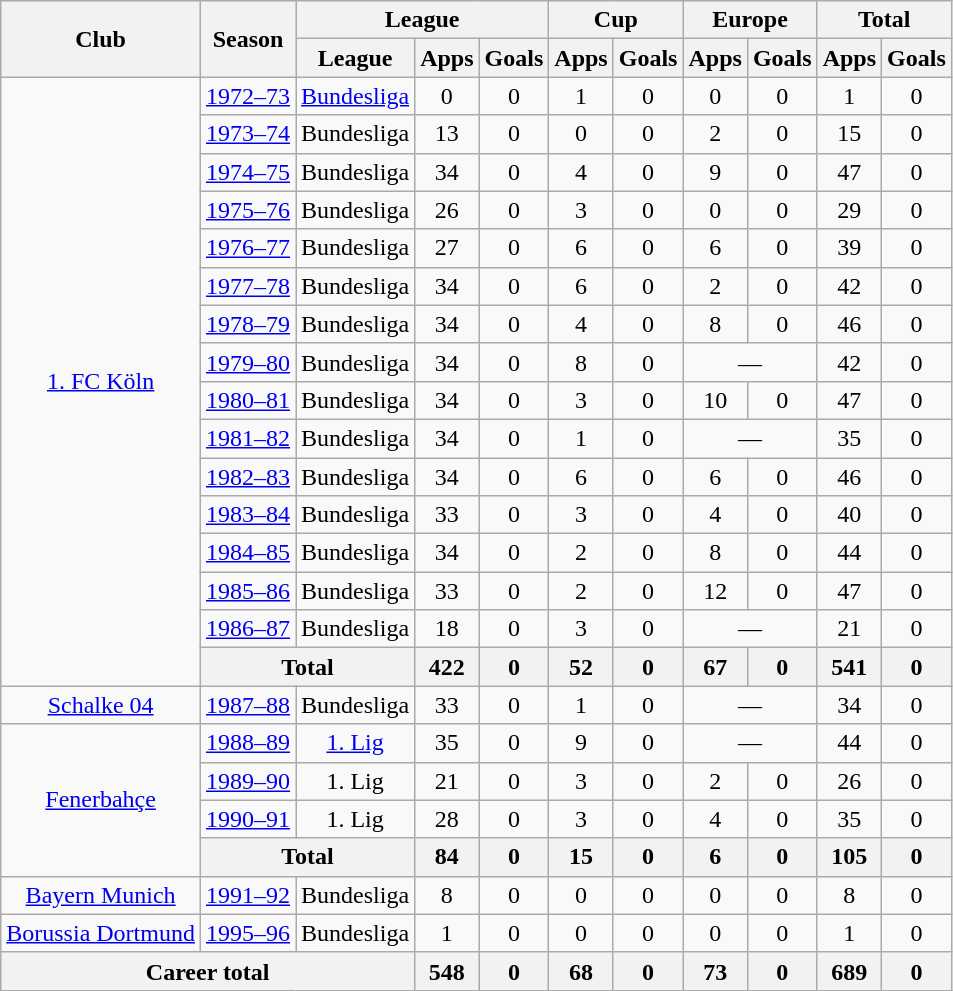<table class="wikitable" style="text-align: center">
<tr>
<th rowspan=2>Club</th>
<th rowspan=2>Season</th>
<th colspan=3>League</th>
<th colspan=2>Cup</th>
<th colspan=2>Europe</th>
<th colspan=2>Total</th>
</tr>
<tr>
<th>League</th>
<th>Apps</th>
<th>Goals</th>
<th>Apps</th>
<th>Goals</th>
<th>Apps</th>
<th>Goals</th>
<th>Apps</th>
<th>Goals</th>
</tr>
<tr>
<td rowspan=16><a href='#'>1. FC Köln</a></td>
<td><a href='#'>1972–73</a></td>
<td><a href='#'>Bundesliga</a></td>
<td>0</td>
<td>0</td>
<td>1</td>
<td>0</td>
<td>0</td>
<td>0</td>
<td>1</td>
<td>0</td>
</tr>
<tr>
<td><a href='#'>1973–74</a></td>
<td>Bundesliga</td>
<td>13</td>
<td>0</td>
<td>0</td>
<td>0</td>
<td>2</td>
<td>0</td>
<td>15</td>
<td>0</td>
</tr>
<tr>
<td><a href='#'>1974–75</a></td>
<td>Bundesliga</td>
<td>34</td>
<td>0</td>
<td>4</td>
<td>0</td>
<td>9</td>
<td>0</td>
<td>47</td>
<td>0</td>
</tr>
<tr>
<td><a href='#'>1975–76</a></td>
<td>Bundesliga</td>
<td>26</td>
<td>0</td>
<td>3</td>
<td>0</td>
<td>0</td>
<td>0</td>
<td>29</td>
<td>0</td>
</tr>
<tr>
<td><a href='#'>1976–77</a></td>
<td>Bundesliga</td>
<td>27</td>
<td>0</td>
<td>6</td>
<td>0</td>
<td>6</td>
<td>0</td>
<td>39</td>
<td>0</td>
</tr>
<tr>
<td><a href='#'>1977–78</a></td>
<td>Bundesliga</td>
<td>34</td>
<td>0</td>
<td>6</td>
<td>0</td>
<td>2</td>
<td>0</td>
<td>42</td>
<td>0</td>
</tr>
<tr>
<td><a href='#'>1978–79</a></td>
<td>Bundesliga</td>
<td>34</td>
<td>0</td>
<td>4</td>
<td>0</td>
<td>8</td>
<td>0</td>
<td>46</td>
<td>0</td>
</tr>
<tr>
<td><a href='#'>1979–80</a></td>
<td>Bundesliga</td>
<td>34</td>
<td>0</td>
<td>8</td>
<td>0</td>
<td colspan=2>—</td>
<td>42</td>
<td>0</td>
</tr>
<tr>
<td><a href='#'>1980–81</a></td>
<td>Bundesliga</td>
<td>34</td>
<td>0</td>
<td>3</td>
<td>0</td>
<td>10</td>
<td>0</td>
<td>47</td>
<td>0</td>
</tr>
<tr>
<td><a href='#'>1981–82</a></td>
<td>Bundesliga</td>
<td>34</td>
<td>0</td>
<td>1</td>
<td>0</td>
<td colspan=2>—</td>
<td>35</td>
<td>0</td>
</tr>
<tr>
<td><a href='#'>1982–83</a></td>
<td>Bundesliga</td>
<td>34</td>
<td>0</td>
<td>6</td>
<td>0</td>
<td>6</td>
<td>0</td>
<td>46</td>
<td>0</td>
</tr>
<tr>
<td><a href='#'>1983–84</a></td>
<td>Bundesliga</td>
<td>33</td>
<td>0</td>
<td>3</td>
<td>0</td>
<td>4</td>
<td>0</td>
<td>40</td>
<td>0</td>
</tr>
<tr>
<td><a href='#'>1984–85</a></td>
<td>Bundesliga</td>
<td>34</td>
<td>0</td>
<td>2</td>
<td>0</td>
<td>8</td>
<td>0</td>
<td>44</td>
<td>0</td>
</tr>
<tr>
<td><a href='#'>1985–86</a></td>
<td>Bundesliga</td>
<td>33</td>
<td>0</td>
<td>2</td>
<td>0</td>
<td>12</td>
<td>0</td>
<td>47</td>
<td>0</td>
</tr>
<tr>
<td><a href='#'>1986–87</a></td>
<td>Bundesliga</td>
<td>18</td>
<td>0</td>
<td>3</td>
<td>0</td>
<td colspan=2>—</td>
<td>21</td>
<td>0</td>
</tr>
<tr>
<th colspan=2>Total</th>
<th>422</th>
<th>0</th>
<th>52</th>
<th>0</th>
<th>67</th>
<th>0</th>
<th>541</th>
<th>0</th>
</tr>
<tr>
<td><a href='#'>Schalke 04</a></td>
<td><a href='#'>1987–88</a></td>
<td>Bundesliga</td>
<td>33</td>
<td>0</td>
<td>1</td>
<td>0</td>
<td colspan=2>—</td>
<td>34</td>
<td>0</td>
</tr>
<tr>
<td rowspan=4><a href='#'>Fenerbahçe</a></td>
<td><a href='#'>1988–89</a></td>
<td><a href='#'>1. Lig</a></td>
<td>35</td>
<td>0</td>
<td>9</td>
<td>0</td>
<td colspan=2>—</td>
<td>44</td>
<td>0</td>
</tr>
<tr>
<td><a href='#'>1989–90</a></td>
<td>1. Lig</td>
<td>21</td>
<td>0</td>
<td>3</td>
<td>0</td>
<td>2</td>
<td>0</td>
<td>26</td>
<td>0</td>
</tr>
<tr>
<td><a href='#'>1990–91</a></td>
<td>1. Lig</td>
<td>28</td>
<td>0</td>
<td>3</td>
<td>0</td>
<td>4</td>
<td>0</td>
<td>35</td>
<td>0</td>
</tr>
<tr>
<th colspan=2>Total</th>
<th>84</th>
<th>0</th>
<th>15</th>
<th>0</th>
<th>6</th>
<th>0</th>
<th>105</th>
<th>0</th>
</tr>
<tr>
<td><a href='#'>Bayern Munich</a></td>
<td><a href='#'>1991–92</a></td>
<td>Bundesliga</td>
<td>8</td>
<td>0</td>
<td>0</td>
<td>0</td>
<td>0</td>
<td>0</td>
<td>8</td>
<td>0</td>
</tr>
<tr>
<td><a href='#'>Borussia Dortmund</a></td>
<td><a href='#'>1995–96</a></td>
<td>Bundesliga</td>
<td>1</td>
<td>0</td>
<td>0</td>
<td>0</td>
<td>0</td>
<td>0</td>
<td>1</td>
<td>0</td>
</tr>
<tr>
<th colspan=3>Career total</th>
<th>548</th>
<th>0</th>
<th>68</th>
<th>0</th>
<th>73</th>
<th>0</th>
<th>689</th>
<th>0</th>
</tr>
</table>
